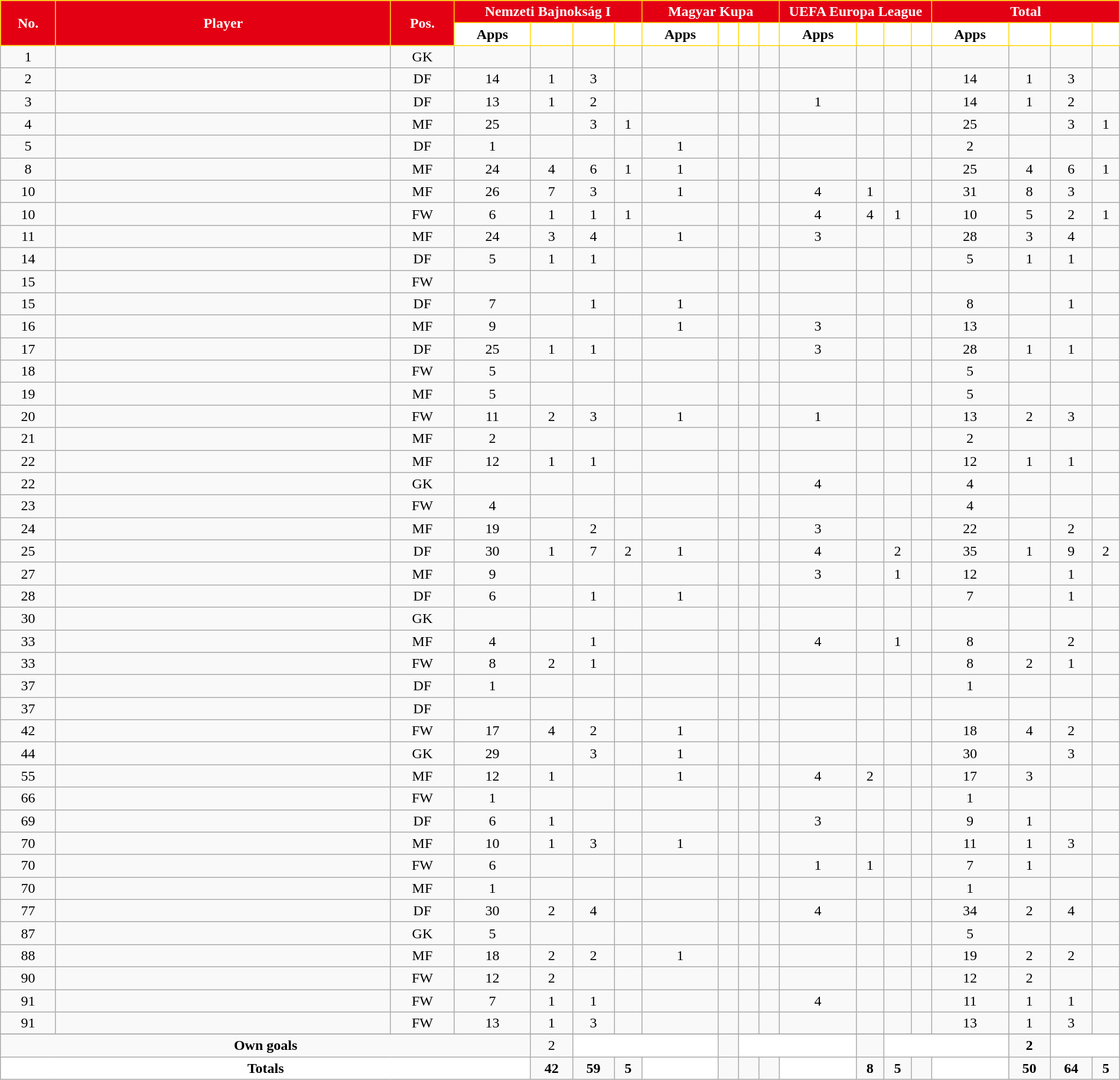<table class="wikitable sortable alternance" style="text-align:center;width:100%">
<tr>
<th rowspan="2" style="background-color:#E40013;color:white;border:1px solid gold;width:5px">No.</th>
<th rowspan="2" style="background-color:#E40013;color:white;border:1px solid gold;width:180px">Player</th>
<th rowspan="2" style="background-color:#E40013;color:white;border:1px solid gold;width:5px">Pos.</th>
<th colspan="4" style="background:#E40013;color:white;border:1px solid gold">Nemzeti Bajnokság I</th>
<th colspan="4" style="background:#E40013;color:white;border:1px solid gold">Magyar Kupa</th>
<th colspan="4" style="background:#E40013;color:white;border:1px solid gold">UEFA Europa League</th>
<th colspan="4" style="background:#E40013;color:white;border:1px solid gold">Total</th>
</tr>
<tr style="text-align:center">
<th width="4" style="background-color:white;color:black;border:1px solid gold">Apps</th>
<th width="4" style="background-color:white;border:1px solid gold"></th>
<th width="4" style="background-color:white;border:1px solid gold"></th>
<th width="4" style="background-color:white;border:1px solid gold"></th>
<th width="4" style="background-color:white;color:black;border:1px solid gold">Apps</th>
<th width="4" style="background-color:white;border:1px solid gold"></th>
<th width="4" style="background-color:white;border:1px solid gold"></th>
<th width="4" style="background-color:white;border:1px solid gold"></th>
<th width="4" style="background-color:white;color:black;border:1px solid gold">Apps</th>
<th width="4" style="background-color:white;border:1px solid gold"></th>
<th width="4" style="background-color:white;border:1px solid gold"></th>
<th width="4" style="background-color:white;border:1px solid gold"></th>
<th width="4" style="background-color:white;color:black;border:1px solid gold">Apps</th>
<th width="4" style="background-color:white;border:1px solid gold"></th>
<th width="4" style="background-color:white;border:1px solid gold"></th>
<th width="4" style="background-color:white;border:1px solid gold"></th>
</tr>
<tr>
<td>1</td>
<td> </td>
<td>GK</td>
<td></td>
<td></td>
<td></td>
<td></td>
<td></td>
<td></td>
<td></td>
<td></td>
<td></td>
<td></td>
<td></td>
<td></td>
<td></td>
<td></td>
<td></td>
<td></td>
</tr>
<tr>
<td>2</td>
<td> </td>
<td>DF</td>
<td>14</td>
<td>1</td>
<td>3</td>
<td></td>
<td></td>
<td></td>
<td></td>
<td></td>
<td></td>
<td></td>
<td></td>
<td></td>
<td>14</td>
<td>1</td>
<td>3</td>
<td></td>
</tr>
<tr>
<td>3</td>
<td> </td>
<td>DF</td>
<td>13</td>
<td>1</td>
<td>2</td>
<td></td>
<td></td>
<td></td>
<td></td>
<td></td>
<td>1</td>
<td></td>
<td></td>
<td></td>
<td>14</td>
<td>1</td>
<td>2</td>
<td></td>
</tr>
<tr>
<td>4</td>
<td> </td>
<td>MF</td>
<td>25</td>
<td></td>
<td>3</td>
<td>1</td>
<td></td>
<td></td>
<td></td>
<td></td>
<td></td>
<td></td>
<td></td>
<td></td>
<td>25</td>
<td></td>
<td>3</td>
<td>1</td>
</tr>
<tr>
<td>5</td>
<td> </td>
<td>DF</td>
<td>1</td>
<td></td>
<td></td>
<td></td>
<td>1</td>
<td></td>
<td></td>
<td></td>
<td></td>
<td></td>
<td></td>
<td></td>
<td>2</td>
<td></td>
<td></td>
<td></td>
</tr>
<tr>
<td>8</td>
<td> </td>
<td>MF</td>
<td>24</td>
<td>4</td>
<td>6</td>
<td>1</td>
<td>1</td>
<td></td>
<td></td>
<td></td>
<td></td>
<td></td>
<td></td>
<td></td>
<td>25</td>
<td>4</td>
<td>6</td>
<td>1</td>
</tr>
<tr>
<td>10</td>
<td> </td>
<td>MF</td>
<td>26</td>
<td>7</td>
<td>3</td>
<td></td>
<td>1</td>
<td></td>
<td></td>
<td></td>
<td>4</td>
<td>1</td>
<td></td>
<td></td>
<td>31</td>
<td>8</td>
<td>3</td>
<td></td>
</tr>
<tr>
<td>10</td>
<td> </td>
<td>FW</td>
<td>6</td>
<td>1</td>
<td>1</td>
<td>1</td>
<td></td>
<td></td>
<td></td>
<td></td>
<td>4</td>
<td>4</td>
<td>1</td>
<td></td>
<td>10</td>
<td>5</td>
<td>2</td>
<td>1</td>
</tr>
<tr>
<td>11</td>
<td> </td>
<td>MF</td>
<td>24</td>
<td>3</td>
<td>4</td>
<td></td>
<td>1</td>
<td></td>
<td></td>
<td></td>
<td>3</td>
<td></td>
<td></td>
<td></td>
<td>28</td>
<td>3</td>
<td>4</td>
<td></td>
</tr>
<tr>
<td>14</td>
<td> </td>
<td>DF</td>
<td>5</td>
<td>1</td>
<td>1</td>
<td></td>
<td></td>
<td></td>
<td></td>
<td></td>
<td></td>
<td></td>
<td></td>
<td></td>
<td>5</td>
<td>1</td>
<td>1</td>
<td></td>
</tr>
<tr>
<td>15</td>
<td> </td>
<td>FW</td>
<td></td>
<td></td>
<td></td>
<td></td>
<td></td>
<td></td>
<td></td>
<td></td>
<td></td>
<td></td>
<td></td>
<td></td>
<td></td>
<td></td>
<td></td>
<td></td>
</tr>
<tr>
<td>15</td>
<td> </td>
<td>DF</td>
<td>7</td>
<td></td>
<td>1</td>
<td></td>
<td>1</td>
<td></td>
<td></td>
<td></td>
<td></td>
<td></td>
<td></td>
<td></td>
<td>8</td>
<td></td>
<td>1</td>
<td></td>
</tr>
<tr>
<td>16</td>
<td> </td>
<td>MF</td>
<td>9</td>
<td></td>
<td></td>
<td></td>
<td>1</td>
<td></td>
<td></td>
<td></td>
<td>3</td>
<td></td>
<td></td>
<td></td>
<td>13</td>
<td></td>
<td></td>
<td></td>
</tr>
<tr>
<td>17</td>
<td> </td>
<td>DF</td>
<td>25</td>
<td>1</td>
<td>1</td>
<td></td>
<td></td>
<td></td>
<td></td>
<td></td>
<td>3</td>
<td></td>
<td></td>
<td></td>
<td>28</td>
<td>1</td>
<td>1</td>
<td></td>
</tr>
<tr>
<td>18</td>
<td> </td>
<td>FW</td>
<td>5</td>
<td></td>
<td></td>
<td></td>
<td></td>
<td></td>
<td></td>
<td></td>
<td></td>
<td></td>
<td></td>
<td></td>
<td>5</td>
<td></td>
<td></td>
<td></td>
</tr>
<tr>
<td>19</td>
<td> </td>
<td>MF</td>
<td>5</td>
<td></td>
<td></td>
<td></td>
<td></td>
<td></td>
<td></td>
<td></td>
<td></td>
<td></td>
<td></td>
<td></td>
<td>5</td>
<td></td>
<td></td>
<td></td>
</tr>
<tr>
<td>20</td>
<td> </td>
<td>FW</td>
<td>11</td>
<td>2</td>
<td>3</td>
<td></td>
<td>1</td>
<td></td>
<td></td>
<td></td>
<td>1</td>
<td></td>
<td></td>
<td></td>
<td>13</td>
<td>2</td>
<td>3</td>
<td></td>
</tr>
<tr>
<td>21</td>
<td> </td>
<td>MF</td>
<td>2</td>
<td></td>
<td></td>
<td></td>
<td></td>
<td></td>
<td></td>
<td></td>
<td></td>
<td></td>
<td></td>
<td></td>
<td>2</td>
<td></td>
<td></td>
<td></td>
</tr>
<tr>
<td>22</td>
<td> </td>
<td>MF</td>
<td>12</td>
<td>1</td>
<td>1</td>
<td></td>
<td></td>
<td></td>
<td></td>
<td></td>
<td></td>
<td></td>
<td></td>
<td></td>
<td>12</td>
<td>1</td>
<td>1</td>
<td></td>
</tr>
<tr>
<td>22</td>
<td> </td>
<td>GK</td>
<td></td>
<td></td>
<td></td>
<td></td>
<td></td>
<td></td>
<td></td>
<td></td>
<td>4</td>
<td></td>
<td></td>
<td></td>
<td>4</td>
<td></td>
<td></td>
<td></td>
</tr>
<tr>
<td>23</td>
<td> </td>
<td>FW</td>
<td>4</td>
<td></td>
<td></td>
<td></td>
<td></td>
<td></td>
<td></td>
<td></td>
<td></td>
<td></td>
<td></td>
<td></td>
<td>4</td>
<td></td>
<td></td>
<td></td>
</tr>
<tr>
<td>24</td>
<td> </td>
<td>MF</td>
<td>19</td>
<td></td>
<td>2</td>
<td></td>
<td></td>
<td></td>
<td></td>
<td></td>
<td>3</td>
<td></td>
<td></td>
<td></td>
<td>22</td>
<td></td>
<td>2</td>
<td></td>
</tr>
<tr>
<td>25</td>
<td> </td>
<td>DF</td>
<td>30</td>
<td>1</td>
<td>7</td>
<td>2</td>
<td>1</td>
<td></td>
<td></td>
<td></td>
<td>4</td>
<td></td>
<td>2</td>
<td></td>
<td>35</td>
<td>1</td>
<td>9</td>
<td>2</td>
</tr>
<tr>
<td>27</td>
<td> </td>
<td>MF</td>
<td>9</td>
<td></td>
<td></td>
<td></td>
<td></td>
<td></td>
<td></td>
<td></td>
<td>3</td>
<td></td>
<td>1</td>
<td></td>
<td>12</td>
<td></td>
<td>1</td>
<td></td>
</tr>
<tr>
<td>28</td>
<td> </td>
<td>DF</td>
<td>6</td>
<td></td>
<td>1</td>
<td></td>
<td>1</td>
<td></td>
<td></td>
<td></td>
<td></td>
<td></td>
<td></td>
<td></td>
<td>7</td>
<td></td>
<td>1</td>
<td></td>
</tr>
<tr>
<td>30</td>
<td> </td>
<td>GK</td>
<td></td>
<td></td>
<td></td>
<td></td>
<td></td>
<td></td>
<td></td>
<td></td>
<td></td>
<td></td>
<td></td>
<td></td>
<td></td>
<td></td>
<td></td>
<td></td>
</tr>
<tr>
<td>33</td>
<td> </td>
<td>MF</td>
<td>4</td>
<td></td>
<td>1</td>
<td></td>
<td></td>
<td></td>
<td></td>
<td></td>
<td>4</td>
<td></td>
<td>1</td>
<td></td>
<td>8</td>
<td></td>
<td>2</td>
<td></td>
</tr>
<tr>
<td>33</td>
<td> </td>
<td>FW</td>
<td>8</td>
<td>2</td>
<td>1</td>
<td></td>
<td></td>
<td></td>
<td></td>
<td></td>
<td></td>
<td></td>
<td></td>
<td></td>
<td>8</td>
<td>2</td>
<td>1</td>
<td></td>
</tr>
<tr>
<td>37</td>
<td> </td>
<td>DF</td>
<td>1</td>
<td></td>
<td></td>
<td></td>
<td></td>
<td></td>
<td></td>
<td></td>
<td></td>
<td></td>
<td></td>
<td></td>
<td>1</td>
<td></td>
<td></td>
<td></td>
</tr>
<tr>
<td>37</td>
<td> </td>
<td>DF</td>
<td></td>
<td></td>
<td></td>
<td></td>
<td></td>
<td></td>
<td></td>
<td></td>
<td></td>
<td></td>
<td></td>
<td></td>
<td></td>
<td></td>
<td></td>
<td></td>
</tr>
<tr>
<td>42</td>
<td> </td>
<td>FW</td>
<td>17</td>
<td>4</td>
<td>2</td>
<td></td>
<td>1</td>
<td></td>
<td></td>
<td></td>
<td></td>
<td></td>
<td></td>
<td></td>
<td>18</td>
<td>4</td>
<td>2</td>
<td></td>
</tr>
<tr>
<td>44</td>
<td> </td>
<td>GK</td>
<td>29</td>
<td></td>
<td>3</td>
<td></td>
<td>1</td>
<td></td>
<td></td>
<td></td>
<td></td>
<td></td>
<td></td>
<td></td>
<td>30</td>
<td></td>
<td>3</td>
<td></td>
</tr>
<tr>
<td>55</td>
<td> </td>
<td>MF</td>
<td>12</td>
<td>1</td>
<td></td>
<td></td>
<td>1</td>
<td></td>
<td></td>
<td></td>
<td>4</td>
<td>2</td>
<td></td>
<td></td>
<td>17</td>
<td>3</td>
<td></td>
<td></td>
</tr>
<tr>
<td>66</td>
<td> </td>
<td>FW</td>
<td>1</td>
<td></td>
<td></td>
<td></td>
<td></td>
<td></td>
<td></td>
<td></td>
<td></td>
<td></td>
<td></td>
<td></td>
<td>1</td>
<td></td>
<td></td>
<td></td>
</tr>
<tr>
<td>69</td>
<td> </td>
<td>DF</td>
<td>6</td>
<td>1</td>
<td></td>
<td></td>
<td></td>
<td></td>
<td></td>
<td></td>
<td>3</td>
<td></td>
<td></td>
<td></td>
<td>9</td>
<td>1</td>
<td></td>
<td></td>
</tr>
<tr>
<td>70</td>
<td> </td>
<td>MF</td>
<td>10</td>
<td>1</td>
<td>3</td>
<td></td>
<td>1</td>
<td></td>
<td></td>
<td></td>
<td></td>
<td></td>
<td></td>
<td></td>
<td>11</td>
<td>1</td>
<td>3</td>
<td></td>
</tr>
<tr>
<td>70</td>
<td> </td>
<td>FW</td>
<td>6</td>
<td></td>
<td></td>
<td></td>
<td></td>
<td></td>
<td></td>
<td></td>
<td>1</td>
<td>1</td>
<td></td>
<td></td>
<td>7</td>
<td>1</td>
<td></td>
<td></td>
</tr>
<tr>
<td>70</td>
<td> </td>
<td>MF</td>
<td>1</td>
<td></td>
<td></td>
<td></td>
<td></td>
<td></td>
<td></td>
<td></td>
<td></td>
<td></td>
<td></td>
<td></td>
<td>1</td>
<td></td>
<td></td>
<td></td>
</tr>
<tr>
<td>77</td>
<td></td>
<td>DF</td>
<td>30</td>
<td>2</td>
<td>4</td>
<td></td>
<td></td>
<td></td>
<td></td>
<td></td>
<td>4</td>
<td></td>
<td></td>
<td></td>
<td>34</td>
<td>2</td>
<td>4</td>
<td></td>
</tr>
<tr>
<td>87</td>
<td> </td>
<td>GK</td>
<td>5</td>
<td></td>
<td></td>
<td></td>
<td></td>
<td></td>
<td></td>
<td></td>
<td></td>
<td></td>
<td></td>
<td></td>
<td>5</td>
<td></td>
<td></td>
<td></td>
</tr>
<tr>
<td>88</td>
<td> </td>
<td>MF</td>
<td>18</td>
<td>2</td>
<td>2</td>
<td></td>
<td>1</td>
<td></td>
<td></td>
<td></td>
<td></td>
<td></td>
<td></td>
<td></td>
<td>19</td>
<td>2</td>
<td>2</td>
<td></td>
</tr>
<tr>
<td>90</td>
<td> </td>
<td>FW</td>
<td>12</td>
<td>2</td>
<td></td>
<td></td>
<td></td>
<td></td>
<td></td>
<td></td>
<td></td>
<td></td>
<td></td>
<td></td>
<td>12</td>
<td>2</td>
<td></td>
<td></td>
</tr>
<tr>
<td>91</td>
<td> </td>
<td>FW</td>
<td>7</td>
<td>1</td>
<td>1</td>
<td></td>
<td></td>
<td></td>
<td></td>
<td></td>
<td>4</td>
<td></td>
<td></td>
<td></td>
<td>11</td>
<td>1</td>
<td>1</td>
<td></td>
</tr>
<tr>
<td>91</td>
<td> </td>
<td>FW</td>
<td>13</td>
<td>1</td>
<td>3</td>
<td></td>
<td></td>
<td></td>
<td></td>
<td></td>
<td></td>
<td></td>
<td></td>
<td></td>
<td>13</td>
<td>1</td>
<td>3</td>
<td></td>
</tr>
<tr>
</tr>
<tr class="sortbottom">
<td colspan="4"><strong>Own goals</strong></td>
<td>2</td>
<td colspan="3" style="background:white;text-align:center"></td>
<td></td>
<td colspan="3" style="background:white;text-align:center"></td>
<td></td>
<td colspan="3" style="background:white;text-align:center"></td>
<td><strong>2</strong></td>
<td colspan="2" style="background:white;text-align:center"></td>
</tr>
<tr class="sortbottom">
<td colspan="4" style="background:white;text-align:center"><strong>Totals</strong></td>
<td><strong>42</strong></td>
<td><strong>59</strong></td>
<td><strong>5</strong></td>
<td rowspan="3" style="background:white;text-align:center"></td>
<td></td>
<td></td>
<td></td>
<td rowspan="3" style="background:white;text-align:center"></td>
<td><strong>8</strong></td>
<td><strong>5</strong></td>
<td></td>
<td rowspan="3" style="background:white;text-align:center"></td>
<td><strong>50</strong></td>
<td><strong>64</strong></td>
<td><strong>5</strong></td>
</tr>
</table>
